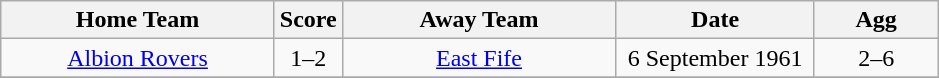<table class="wikitable" style="text-align:center;">
<tr>
<th width=175>Home Team</th>
<th width=20>Score</th>
<th width=175>Away Team</th>
<th width= 125>Date</th>
<th width= 75>Agg</th>
</tr>
<tr>
<td><a href='#'>Albion Rovers</a></td>
<td>1–2</td>
<td><a href='#'>East Fife</a></td>
<td>6 September 1961</td>
<td>2–6</td>
</tr>
<tr>
</tr>
</table>
